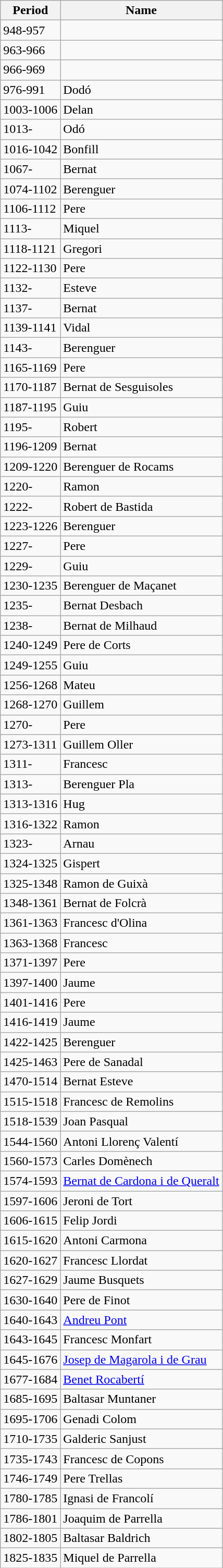<table class="wikitable">
<tr>
<th>Period</th>
<th>Name</th>
</tr>
<tr>
<td style="background:"#ffe4c4;">948-957</td>
<td Gaufred></td>
</tr>
<tr>
<td>963-966</td>
<td Teodoric></td>
</tr>
<tr>
<td>966-969</td>
<td Aula></td>
</tr>
<tr>
<td>976-991</td>
<td>Dodó</td>
</tr>
<tr>
<td>1003-1006</td>
<td>Delan</td>
</tr>
<tr>
<td>1013-</td>
<td>Odó</td>
</tr>
<tr>
<td>1016-1042</td>
<td>Bonfill</td>
</tr>
<tr>
<td>1067-</td>
<td>Bernat</td>
</tr>
<tr>
<td>1074-1102</td>
<td>Berenguer</td>
</tr>
<tr>
<td>1106-1112</td>
<td>Pere</td>
</tr>
<tr>
<td>1113-</td>
<td>Miquel</td>
</tr>
<tr>
<td>1118-1121</td>
<td>Gregori</td>
</tr>
<tr>
<td>1122-1130</td>
<td>Pere</td>
</tr>
<tr>
<td>1132-</td>
<td>Esteve</td>
</tr>
<tr>
<td>1137-</td>
<td>Bernat</td>
</tr>
<tr>
<td>1139-1141</td>
<td>Vidal</td>
</tr>
<tr>
<td>1143-</td>
<td>Berenguer</td>
</tr>
<tr>
<td>1165-1169</td>
<td>Pere</td>
</tr>
<tr>
<td>1170-1187</td>
<td>Bernat de Sesguisoles</td>
</tr>
<tr>
<td>1187-1195</td>
<td>Guiu</td>
</tr>
<tr>
<td>1195-</td>
<td>Robert</td>
</tr>
<tr>
<td>1196-1209</td>
<td>Bernat</td>
</tr>
<tr>
<td>1209-1220</td>
<td>Berenguer de Rocams</td>
</tr>
<tr>
<td>1220-</td>
<td>Ramon</td>
</tr>
<tr>
<td>1222-</td>
<td>Robert de Bastida</td>
</tr>
<tr>
<td>1223-1226</td>
<td>Berenguer</td>
</tr>
<tr>
<td>1227-</td>
<td>Pere</td>
</tr>
<tr>
<td>1229-</td>
<td>Guiu</td>
</tr>
<tr>
<td>1230-1235</td>
<td>Berenguer de Maçanet</td>
</tr>
<tr>
<td>1235-</td>
<td>Bernat Desbach</td>
</tr>
<tr>
<td>1238-</td>
<td>Bernat de Milhaud</td>
</tr>
<tr>
<td>1240-1249</td>
<td>Pere de Corts</td>
</tr>
<tr>
<td>1249-1255</td>
<td>Guiu</td>
</tr>
<tr>
<td>1256-1268</td>
<td>Mateu</td>
</tr>
<tr>
<td>1268-1270</td>
<td>Guillem</td>
</tr>
<tr>
<td>1270-</td>
<td>Pere</td>
</tr>
<tr>
<td>1273-1311</td>
<td>Guillem Oller</td>
</tr>
<tr>
<td>1311-</td>
<td>Francesc</td>
</tr>
<tr>
<td>1313-</td>
<td>Berenguer Pla</td>
</tr>
<tr>
<td>1313-1316</td>
<td>Hug</td>
</tr>
<tr>
<td>1316-1322</td>
<td>Ramon</td>
</tr>
<tr>
<td>1323-</td>
<td>Arnau</td>
</tr>
<tr>
<td>1324-1325</td>
<td>Gispert</td>
</tr>
<tr>
<td>1325-1348</td>
<td>Ramon de Guixà</td>
</tr>
<tr>
<td>1348-1361</td>
<td>Bernat de Folcrà</td>
</tr>
<tr>
<td>1361-1363</td>
<td>Francesc d'Olina</td>
</tr>
<tr>
<td>1363-1368</td>
<td>Francesc</td>
</tr>
<tr>
<td>1371-1397</td>
<td>Pere</td>
</tr>
<tr>
<td>1397-1400</td>
<td>Jaume</td>
</tr>
<tr>
<td>1401-1416</td>
<td>Pere</td>
</tr>
<tr>
<td>1416-1419</td>
<td>Jaume</td>
</tr>
<tr>
<td>1422-1425</td>
<td>Berenguer</td>
</tr>
<tr>
<td>1425-1463</td>
<td>Pere de Sanadal</td>
</tr>
<tr>
<td>1470-1514</td>
<td>Bernat Esteve</td>
</tr>
<tr>
<td>1515-1518</td>
<td>Francesc de Remolins</td>
</tr>
<tr>
<td>1518-1539</td>
<td>Joan Pasqual</td>
</tr>
<tr>
<td>1544-1560</td>
<td>Antoni Llorenç Valentí</td>
</tr>
<tr>
<td>1560-1573</td>
<td>Carles Domènech</td>
</tr>
<tr>
<td>1574-1593</td>
<td><a href='#'>Bernat de Cardona i de Queralt</a></td>
</tr>
<tr>
<td>1597-1606</td>
<td>Jeroni de Tort</td>
</tr>
<tr>
<td>1606-1615</td>
<td>Felip Jordi</td>
</tr>
<tr>
<td>1615-1620</td>
<td>Antoni Carmona</td>
</tr>
<tr>
<td>1620-1627</td>
<td>Francesc Llordat</td>
</tr>
<tr>
<td>1627-1629</td>
<td>Jaume Busquets</td>
</tr>
<tr>
<td>1630-1640</td>
<td>Pere de Finot</td>
</tr>
<tr>
<td>1640-1643</td>
<td><a href='#'>Andreu Pont</a></td>
</tr>
<tr>
<td>1643-1645</td>
<td>Francesc Monfart</td>
</tr>
<tr>
<td>1645-1676</td>
<td><a href='#'>Josep de Magarola i de Grau</a></td>
</tr>
<tr>
<td>1677-1684</td>
<td><a href='#'>Benet Rocabertí</a></td>
</tr>
<tr>
<td>1685-1695</td>
<td>Baltasar Muntaner</td>
</tr>
<tr>
<td>1695-1706</td>
<td>Genadi Colom</td>
</tr>
<tr>
<td>1710-1735</td>
<td>Galderic Sanjust</td>
</tr>
<tr>
<td>1735-1743</td>
<td>Francesc de Copons</td>
</tr>
<tr>
<td>1746-1749</td>
<td>Pere Trellas</td>
</tr>
<tr>
<td>1780-1785</td>
<td>Ignasi de Francolí</td>
</tr>
<tr>
<td>1786-1801</td>
<td>Joaquim de Parrella</td>
</tr>
<tr>
<td>1802-1805</td>
<td>Baltasar Baldrich</td>
</tr>
<tr>
<td>1825-1835</td>
<td>Miquel de Parrella</td>
</tr>
</table>
